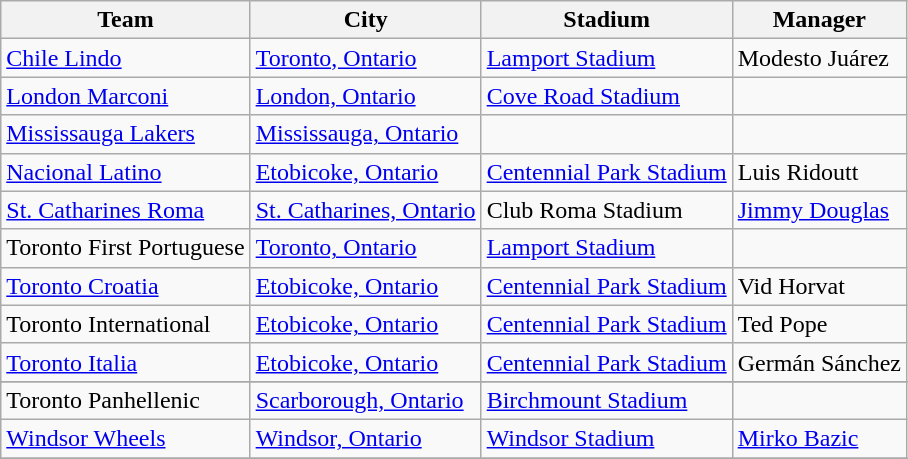<table class="wikitable sortable">
<tr>
<th>Team</th>
<th>City</th>
<th>Stadium</th>
<th>Manager</th>
</tr>
<tr>
<td><a href='#'>Chile Lindo</a></td>
<td><a href='#'>Toronto, Ontario</a></td>
<td><a href='#'>Lamport Stadium</a></td>
<td>Modesto Juárez</td>
</tr>
<tr>
<td><a href='#'>London Marconi</a></td>
<td><a href='#'>London, Ontario</a></td>
<td><a href='#'>Cove Road Stadium</a></td>
<td></td>
</tr>
<tr>
<td><a href='#'>Mississauga Lakers</a></td>
<td><a href='#'>Mississauga, Ontario</a></td>
<td></td>
<td></td>
</tr>
<tr>
<td><a href='#'>Nacional Latino</a></td>
<td><a href='#'>Etobicoke, Ontario</a></td>
<td><a href='#'>Centennial Park Stadium</a></td>
<td>Luis Ridoutt</td>
</tr>
<tr>
<td><a href='#'>St. Catharines Roma</a></td>
<td><a href='#'>St. Catharines, Ontario</a></td>
<td>Club Roma Stadium</td>
<td><a href='#'>Jimmy Douglas</a></td>
</tr>
<tr>
<td>Toronto First Portuguese</td>
<td><a href='#'>Toronto, Ontario</a></td>
<td><a href='#'>Lamport Stadium</a></td>
<td></td>
</tr>
<tr>
<td><a href='#'>Toronto Croatia</a></td>
<td><a href='#'>Etobicoke, Ontario</a></td>
<td><a href='#'>Centennial Park Stadium</a></td>
<td>Vid Horvat</td>
</tr>
<tr>
<td>Toronto International</td>
<td><a href='#'>Etobicoke, Ontario</a></td>
<td><a href='#'>Centennial Park Stadium</a></td>
<td>Ted Pope</td>
</tr>
<tr>
<td><a href='#'>Toronto Italia</a></td>
<td><a href='#'>Etobicoke, Ontario</a></td>
<td><a href='#'>Centennial Park Stadium</a></td>
<td>Germán Sánchez</td>
</tr>
<tr>
</tr>
<tr>
<td>Toronto Panhellenic</td>
<td><a href='#'>Scarborough, Ontario</a></td>
<td><a href='#'>Birchmount Stadium</a></td>
<td></td>
</tr>
<tr>
<td><a href='#'>Windsor Wheels</a></td>
<td><a href='#'>Windsor, Ontario</a></td>
<td><a href='#'>Windsor Stadium</a></td>
<td><a href='#'>Mirko Bazic</a></td>
</tr>
<tr>
</tr>
</table>
